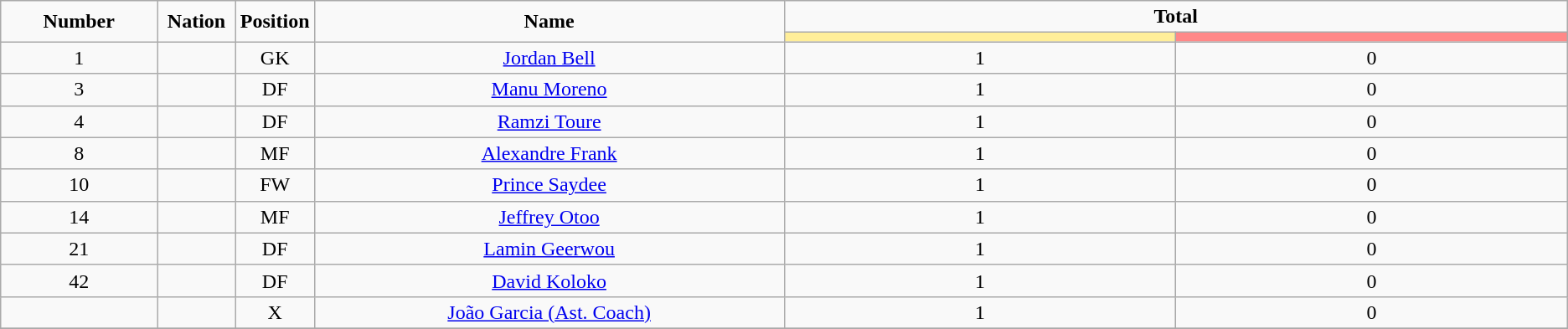<table class="wikitable" style="text-align:center;">
<tr>
<td rowspan="2" style="width:10%; text-align:center;"><strong>Number</strong></td>
<td rowspan="2" style="width:5%; text-align:center;"><strong>Nation</strong></td>
<td rowspan="2" style="width:5%; text-align:center;"><strong>Position</strong></td>
<td rowspan="2" style="width:30%; text-align:center;"><strong>Name</strong></td>
<td colspan="2" style="text-align:center;"><strong>Total</strong></td>
</tr>
<tr>
<th style="width:60px; background:#fe9;"></th>
<th style="width:60px; background:#ff8888;"></th>
</tr>
<tr>
<td>1</td>
<td></td>
<td>GK</td>
<td><a href='#'>Jordan Bell</a></td>
<td>1</td>
<td>0</td>
</tr>
<tr>
<td>3</td>
<td></td>
<td>DF</td>
<td><a href='#'>Manu Moreno</a></td>
<td>1</td>
<td>0</td>
</tr>
<tr>
<td>4</td>
<td></td>
<td>DF</td>
<td><a href='#'>Ramzi Toure</a></td>
<td>1</td>
<td>0</td>
</tr>
<tr>
<td>8</td>
<td></td>
<td>MF</td>
<td><a href='#'>Alexandre Frank</a></td>
<td>1</td>
<td>0</td>
</tr>
<tr>
<td>10</td>
<td></td>
<td>FW</td>
<td><a href='#'>Prince Saydee</a></td>
<td>1</td>
<td>0</td>
</tr>
<tr>
<td>14</td>
<td></td>
<td>MF</td>
<td><a href='#'>Jeffrey Otoo</a></td>
<td>1</td>
<td>0</td>
</tr>
<tr>
<td>21</td>
<td></td>
<td>DF</td>
<td><a href='#'>Lamin Geerwou</a></td>
<td>1</td>
<td>0</td>
</tr>
<tr>
<td>42</td>
<td></td>
<td>DF</td>
<td><a href='#'>David Koloko</a></td>
<td>1</td>
<td>0</td>
</tr>
<tr>
<td></td>
<td></td>
<td>X</td>
<td><a href='#'>João Garcia (Ast. Coach)</a></td>
<td>1</td>
<td>0</td>
</tr>
<tr>
</tr>
</table>
